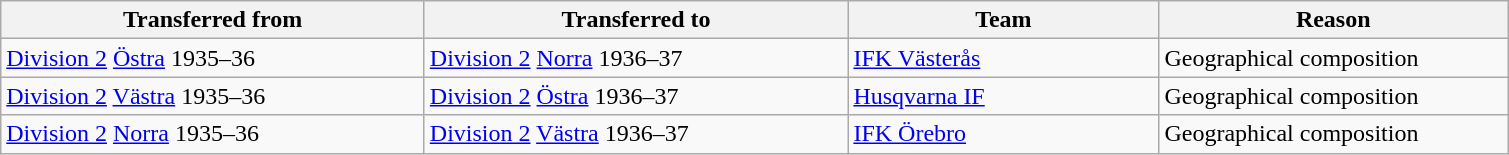<table class="wikitable" style="text-align: left;">
<tr>
<th style="width: 275px;">Transferred from</th>
<th style="width: 275px;">Transferred to</th>
<th style="width: 200px;">Team</th>
<th style="width: 225px;">Reason</th>
</tr>
<tr>
<td><a href='#'>Division 2</a> <a href='#'>Östra</a> 1935–36</td>
<td><a href='#'>Division 2</a> <a href='#'>Norra</a> 1936–37</td>
<td><a href='#'>IFK Västerås</a></td>
<td>Geographical composition</td>
</tr>
<tr>
<td><a href='#'>Division 2</a> <a href='#'>Västra</a> 1935–36</td>
<td><a href='#'>Division 2</a> <a href='#'>Östra</a> 1936–37</td>
<td><a href='#'>Husqvarna IF</a></td>
<td>Geographical composition</td>
</tr>
<tr>
<td><a href='#'>Division 2</a> <a href='#'>Norra</a> 1935–36</td>
<td><a href='#'>Division 2</a> <a href='#'>Västra</a> 1936–37</td>
<td><a href='#'>IFK Örebro</a></td>
<td>Geographical composition</td>
</tr>
</table>
